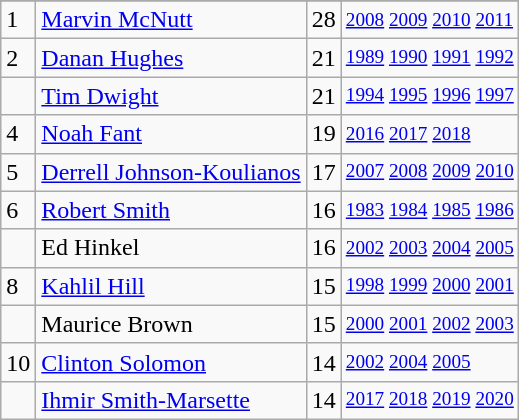<table class="wikitable">
<tr>
</tr>
<tr>
<td>1</td>
<td><a href='#'>Marvin McNutt</a></td>
<td>28</td>
<td style="font-size:80%;"><a href='#'>2008</a> <a href='#'>2009</a> <a href='#'>2010</a> <a href='#'>2011</a></td>
</tr>
<tr>
<td>2</td>
<td><a href='#'>Danan Hughes</a></td>
<td>21</td>
<td style="font-size:80%;"><a href='#'>1989</a> <a href='#'>1990</a> <a href='#'>1991</a> <a href='#'>1992</a></td>
</tr>
<tr>
<td></td>
<td><a href='#'>Tim Dwight</a></td>
<td>21</td>
<td style="font-size:80%;"><a href='#'>1994</a> <a href='#'>1995</a> <a href='#'>1996</a> <a href='#'>1997</a></td>
</tr>
<tr>
<td>4</td>
<td><a href='#'>Noah Fant</a></td>
<td>19</td>
<td style="font-size:80%;"><a href='#'>2016</a> <a href='#'>2017</a> <a href='#'>2018</a></td>
</tr>
<tr>
<td>5</td>
<td><a href='#'>Derrell Johnson-Koulianos</a></td>
<td>17</td>
<td style="font-size:80%;"><a href='#'>2007</a> <a href='#'>2008</a> <a href='#'>2009</a> <a href='#'>2010</a></td>
</tr>
<tr>
<td>6</td>
<td><a href='#'>Robert Smith</a></td>
<td>16</td>
<td style="font-size:80%;"><a href='#'>1983</a> <a href='#'>1984</a> <a href='#'>1985</a> <a href='#'>1986</a></td>
</tr>
<tr>
<td></td>
<td>Ed Hinkel</td>
<td>16</td>
<td style="font-size:80%;"><a href='#'>2002</a> <a href='#'>2003</a> <a href='#'>2004</a> <a href='#'>2005</a></td>
</tr>
<tr>
<td>8</td>
<td><a href='#'>Kahlil Hill</a></td>
<td>15</td>
<td style="font-size:80%;"><a href='#'>1998</a> <a href='#'>1999</a> <a href='#'>2000</a> <a href='#'>2001</a></td>
</tr>
<tr>
<td></td>
<td>Maurice Brown</td>
<td>15</td>
<td style="font-size:80%;"><a href='#'>2000</a> <a href='#'>2001</a> <a href='#'>2002</a> <a href='#'>2003</a></td>
</tr>
<tr>
<td>10</td>
<td><a href='#'>Clinton Solomon</a></td>
<td>14</td>
<td style="font-size:80%;"><a href='#'>2002</a> <a href='#'>2004</a> <a href='#'>2005</a></td>
</tr>
<tr>
<td></td>
<td><a href='#'>Ihmir Smith-Marsette</a></td>
<td>14</td>
<td style="font-size:80%;"><a href='#'>2017</a> <a href='#'>2018</a> <a href='#'>2019</a> <a href='#'>2020</a></td>
</tr>
</table>
